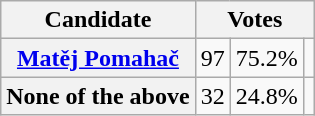<table class="wikitable">
<tr>
<th>Candidate</th>
<th colspan=3>Votes</th>
</tr>
<tr>
<th><a href='#'>Matěj Pomahač</a></th>
<td>97</td>
<td>75.2%</td>
<td></td>
</tr>
<tr>
<th>None of the above</th>
<td>32</td>
<td>24.8%</td>
<td></td>
</tr>
</table>
